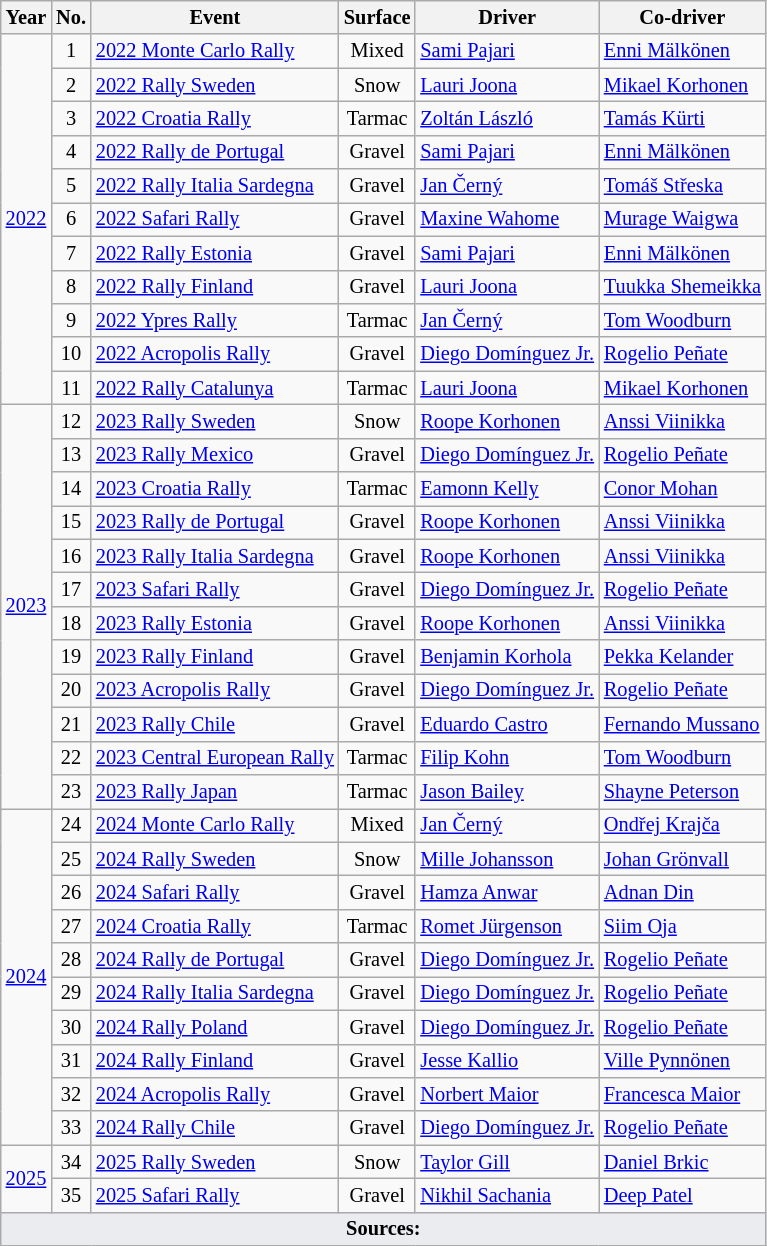<table class="wikitable" style="font-size: 85%;">
<tr>
<th>Year</th>
<th>No.</th>
<th>Event</th>
<th>Surface</th>
<th>Driver</th>
<th>Co-driver</th>
</tr>
<tr>
<td rowspan="11"><a href='#'>2022</a></td>
<td align="center">1</td>
<td> <a href='#'>2022 Monte Carlo Rally</a></td>
<td align="center">Mixed</td>
<td> <a href='#'>Sami Pajari</a></td>
<td> <a href='#'>Enni Mälkönen</a></td>
</tr>
<tr>
<td align="center">2</td>
<td> <a href='#'>2022 Rally Sweden</a></td>
<td align="center">Snow</td>
<td> <a href='#'>Lauri Joona</a></td>
<td> <a href='#'>Mikael Korhonen</a></td>
</tr>
<tr>
<td align="center">3</td>
<td> <a href='#'>2022 Croatia Rally</a></td>
<td align="center">Tarmac</td>
<td> <a href='#'>Zoltán László</a></td>
<td> <a href='#'>Tamás Kürti</a></td>
</tr>
<tr>
<td align="center">4</td>
<td> <a href='#'>2022 Rally de Portugal</a></td>
<td align="center">Gravel</td>
<td> <a href='#'>Sami Pajari</a></td>
<td> <a href='#'>Enni Mälkönen</a></td>
</tr>
<tr>
<td align="center">5</td>
<td> <a href='#'>2022 Rally Italia Sardegna</a></td>
<td align="center">Gravel</td>
<td> <a href='#'>Jan Černý</a></td>
<td> <a href='#'>Tomáš Střeska</a></td>
</tr>
<tr>
<td align="center">6</td>
<td> <a href='#'>2022 Safari Rally</a></td>
<td align="center">Gravel</td>
<td> <a href='#'>Maxine Wahome</a></td>
<td> <a href='#'>Murage Waigwa</a></td>
</tr>
<tr>
<td align="center">7</td>
<td> <a href='#'>2022 Rally Estonia</a></td>
<td align="center">Gravel</td>
<td> <a href='#'>Sami Pajari</a></td>
<td> <a href='#'>Enni Mälkönen</a></td>
</tr>
<tr>
<td align="center">8</td>
<td> <a href='#'>2022 Rally Finland</a></td>
<td align="center">Gravel</td>
<td> <a href='#'>Lauri Joona</a></td>
<td> <a href='#'>Tuukka Shemeikka</a></td>
</tr>
<tr>
<td align="center">9</td>
<td> <a href='#'>2022 Ypres Rally</a></td>
<td align="center">Tarmac</td>
<td> <a href='#'>Jan Černý</a></td>
<td> <a href='#'>Tom Woodburn</a></td>
</tr>
<tr>
<td align="center">10</td>
<td> <a href='#'>2022 Acropolis Rally</a></td>
<td align="center">Gravel</td>
<td> <a href='#'>Diego Domínguez Jr.</a></td>
<td> <a href='#'>Rogelio Peñate</a></td>
</tr>
<tr>
<td align="center">11</td>
<td> <a href='#'>2022 Rally Catalunya</a></td>
<td align="center">Tarmac</td>
<td> <a href='#'>Lauri Joona</a></td>
<td> <a href='#'>Mikael Korhonen</a></td>
</tr>
<tr>
<td rowspan="12"><a href='#'>2023</a></td>
<td align="center">12</td>
<td> <a href='#'>2023 Rally Sweden</a></td>
<td align="center">Snow</td>
<td> <a href='#'>Roope Korhonen</a></td>
<td> <a href='#'>Anssi Viinikka</a></td>
</tr>
<tr>
<td align="center">13</td>
<td> <a href='#'>2023 Rally Mexico</a></td>
<td align="center">Gravel</td>
<td> <a href='#'>Diego Domínguez Jr.</a></td>
<td> <a href='#'>Rogelio Peñate</a></td>
</tr>
<tr>
<td align="center">14</td>
<td> <a href='#'>2023 Croatia Rally</a></td>
<td align="center">Tarmac</td>
<td> <a href='#'>Eamonn Kelly</a></td>
<td> <a href='#'>Conor Mohan</a></td>
</tr>
<tr>
<td align="center">15</td>
<td> <a href='#'>2023 Rally de Portugal</a></td>
<td align="center">Gravel</td>
<td> <a href='#'>Roope Korhonen</a></td>
<td> <a href='#'>Anssi Viinikka</a></td>
</tr>
<tr>
<td align="center">16</td>
<td> <a href='#'>2023 Rally Italia Sardegna</a></td>
<td align="center">Gravel</td>
<td> <a href='#'>Roope Korhonen</a></td>
<td> <a href='#'>Anssi Viinikka</a></td>
</tr>
<tr>
<td align="center">17</td>
<td> <a href='#'>2023 Safari Rally</a></td>
<td align="center">Gravel</td>
<td> <a href='#'>Diego Domínguez Jr.</a></td>
<td> <a href='#'>Rogelio Peñate</a></td>
</tr>
<tr>
<td align="center">18</td>
<td> <a href='#'>2023 Rally Estonia</a></td>
<td align="center">Gravel</td>
<td> <a href='#'>Roope Korhonen</a></td>
<td> <a href='#'>Anssi Viinikka</a></td>
</tr>
<tr>
<td align="center">19</td>
<td> <a href='#'>2023 Rally Finland</a></td>
<td align="center">Gravel</td>
<td> <a href='#'>Benjamin Korhola</a></td>
<td> <a href='#'>Pekka Kelander</a></td>
</tr>
<tr>
<td align="center">20</td>
<td> <a href='#'>2023 Acropolis Rally</a></td>
<td align="center">Gravel</td>
<td> <a href='#'>Diego Domínguez Jr.</a></td>
<td> <a href='#'>Rogelio Peñate</a></td>
</tr>
<tr>
<td align="center">21</td>
<td> <a href='#'>2023 Rally Chile</a></td>
<td align="center">Gravel</td>
<td> <a href='#'>Eduardo Castro</a></td>
<td> <a href='#'>Fernando Mussano</a></td>
</tr>
<tr>
<td align="center">22</td>
<td> <a href='#'>2023 Central European Rally</a></td>
<td align="center">Tarmac</td>
<td> <a href='#'>Filip Kohn</a></td>
<td> <a href='#'>Tom Woodburn</a></td>
</tr>
<tr>
<td align="center">23</td>
<td> <a href='#'>2023 Rally Japan</a></td>
<td align="center">Tarmac</td>
<td> <a href='#'>Jason Bailey</a></td>
<td> <a href='#'>Shayne Peterson</a></td>
</tr>
<tr>
<td rowspan="10"><a href='#'>2024</a></td>
<td align="center">24</td>
<td> <a href='#'>2024 Monte Carlo Rally</a></td>
<td align="center">Mixed</td>
<td> <a href='#'>Jan Černý</a></td>
<td> <a href='#'>Ondřej Krajča</a></td>
</tr>
<tr>
<td align="center">25</td>
<td> <a href='#'>2024 Rally Sweden</a></td>
<td align="center">Snow</td>
<td> <a href='#'>Mille Johansson</a></td>
<td> <a href='#'>Johan Grönvall</a></td>
</tr>
<tr>
<td align="center">26</td>
<td> <a href='#'>2024 Safari Rally</a></td>
<td align="center">Gravel</td>
<td> <a href='#'>Hamza Anwar</a></td>
<td> <a href='#'>Adnan Din</a></td>
</tr>
<tr>
<td align="center">27</td>
<td> <a href='#'>2024 Croatia Rally</a></td>
<td align="center">Tarmac</td>
<td> <a href='#'>Romet Jürgenson</a></td>
<td> <a href='#'>Siim Oja</a></td>
</tr>
<tr>
<td align="center">28</td>
<td> <a href='#'>2024 Rally de Portugal</a></td>
<td align="center">Gravel</td>
<td> <a href='#'>Diego Domínguez Jr.</a></td>
<td> <a href='#'>Rogelio Peñate</a></td>
</tr>
<tr>
<td align="center">29</td>
<td> <a href='#'>2024 Rally Italia Sardegna</a></td>
<td align="center">Gravel</td>
<td> <a href='#'>Diego Domínguez Jr.</a></td>
<td> <a href='#'>Rogelio Peñate</a></td>
</tr>
<tr>
<td align="center">30</td>
<td> <a href='#'>2024 Rally Poland</a></td>
<td align="center">Gravel</td>
<td> <a href='#'>Diego Domínguez Jr.</a></td>
<td> <a href='#'>Rogelio Peñate</a></td>
</tr>
<tr>
<td align="center">31</td>
<td> <a href='#'>2024 Rally Finland</a></td>
<td align="center">Gravel</td>
<td> <a href='#'>Jesse Kallio</a></td>
<td> <a href='#'>Ville Pynnönen</a></td>
</tr>
<tr>
<td align="center">32</td>
<td> <a href='#'>2024 Acropolis Rally</a></td>
<td align="center">Gravel</td>
<td> <a href='#'>Norbert Maior</a></td>
<td> <a href='#'>Francesca Maior</a></td>
</tr>
<tr>
<td align="center">33</td>
<td> <a href='#'>2024 Rally Chile</a></td>
<td align="center">Gravel</td>
<td> <a href='#'>Diego Domínguez Jr.</a></td>
<td> <a href='#'>Rogelio Peñate</a></td>
</tr>
<tr>
<td rowspan="2"><a href='#'>2025</a></td>
<td align="center">34</td>
<td> <a href='#'>2025 Rally Sweden</a></td>
<td align="center">Snow</td>
<td> <a href='#'>Taylor Gill</a></td>
<td> <a href='#'>Daniel Brkic</a></td>
</tr>
<tr>
<td align="center">35</td>
<td> <a href='#'>2025 Safari Rally</a></td>
<td align="center">Gravel</td>
<td> <a href='#'>Nikhil Sachania</a></td>
<td> <a href='#'>Deep Patel</a></td>
</tr>
<tr>
<td colspan="6" style="background-color:#EAECF0; text-align:center;"><strong>Sources:</strong></td>
</tr>
</table>
